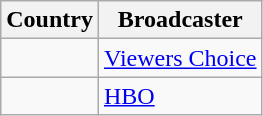<table class="wikitable">
<tr>
<th align=center>Country</th>
<th align=center>Broadcaster</th>
</tr>
<tr>
<td></td>
<td><a href='#'>Viewers Choice</a></td>
</tr>
<tr>
<td></td>
<td><a href='#'>HBO</a></td>
</tr>
</table>
